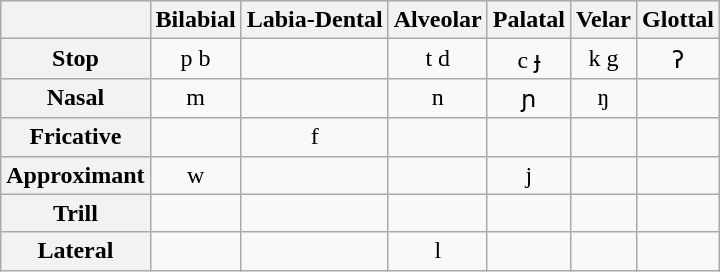<table class="wikitable" style="text-align:center">
<tr>
<th></th>
<th>Bilabial</th>
<th>Labia-Dental</th>
<th>Alveolar</th>
<th>Palatal</th>
<th>Velar</th>
<th>Glottal</th>
</tr>
<tr>
<th>Stop</th>
<td>p b</td>
<td></td>
<td>t d</td>
<td>c ɟ</td>
<td>k g</td>
<td>ʔ</td>
</tr>
<tr>
<th>Nasal</th>
<td>m</td>
<td></td>
<td>n</td>
<td>ɲ</td>
<td>ŋ</td>
<td></td>
</tr>
<tr>
<th>Fricative</th>
<td></td>
<td>f</td>
<td></td>
<td></td>
<td></td>
<td></td>
</tr>
<tr>
<th>Approximant</th>
<td>w</td>
<td></td>
<td></td>
<td>j</td>
<td></td>
<td></td>
</tr>
<tr>
<th>Trill</th>
<td></td>
<td></td>
<td></td>
<td></td>
<td></td>
<td></td>
</tr>
<tr>
<th>Lateral</th>
<td></td>
<td></td>
<td>l</td>
<td></td>
<td></td>
<td></td>
</tr>
</table>
